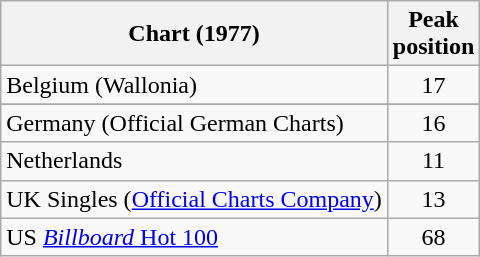<table class="wikitable sortable">
<tr>
<th>Chart (1977)</th>
<th>Peak<br>position</th>
</tr>
<tr>
<td>Belgium (Wallonia)</td>
<td style="text-align:center;">17</td>
</tr>
<tr>
</tr>
<tr>
<td>Germany (Official German Charts)</td>
<td style="text-align:center;">16</td>
</tr>
<tr>
<td>Netherlands</td>
<td style="text-align:center;">11</td>
</tr>
<tr>
<td>UK Singles (<a href='#'>Official Charts Company</a>)</td>
<td style="text-align:center;">13</td>
</tr>
<tr>
<td>US <a href='#'><em>Billboard</em> Hot 100</a></td>
<td style="text-align:center;">68</td>
</tr>
</table>
